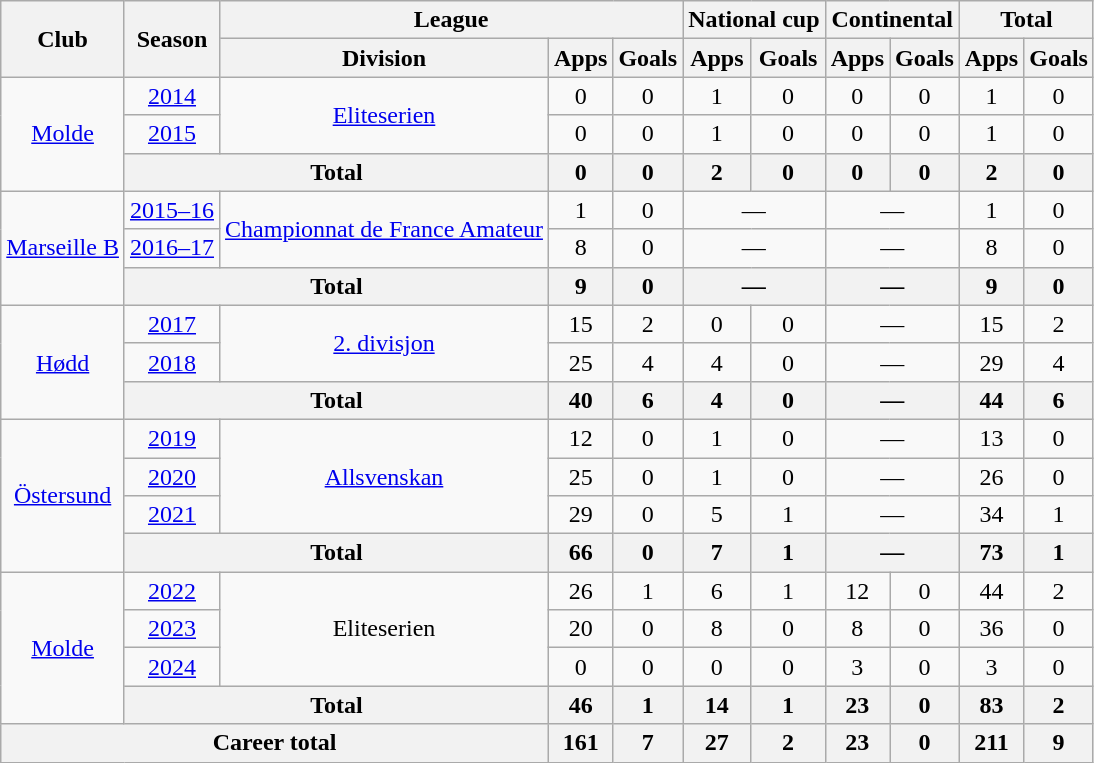<table class="wikitable" style="text-align:center">
<tr>
<th rowspan="2">Club</th>
<th rowspan="2">Season</th>
<th colspan="3">League</th>
<th colspan="2">National cup</th>
<th colspan="2">Continental</th>
<th colspan="2">Total</th>
</tr>
<tr>
<th>Division</th>
<th>Apps</th>
<th>Goals</th>
<th>Apps</th>
<th>Goals</th>
<th>Apps</th>
<th>Goals</th>
<th>Apps</th>
<th>Goals</th>
</tr>
<tr>
<td rowspan="3"><a href='#'>Molde</a></td>
<td><a href='#'>2014</a></td>
<td rowspan="2"><a href='#'>Eliteserien</a></td>
<td>0</td>
<td>0</td>
<td>1</td>
<td>0</td>
<td>0</td>
<td>0</td>
<td>1</td>
<td>0</td>
</tr>
<tr>
<td><a href='#'>2015</a></td>
<td>0</td>
<td>0</td>
<td>1</td>
<td>0</td>
<td>0</td>
<td>0</td>
<td>1</td>
<td>0</td>
</tr>
<tr>
<th colspan="2">Total</th>
<th>0</th>
<th>0</th>
<th>2</th>
<th>0</th>
<th>0</th>
<th>0</th>
<th>2</th>
<th>0</th>
</tr>
<tr>
<td rowspan="3"><a href='#'>Marseille B</a></td>
<td><a href='#'>2015–16</a></td>
<td rowspan="2"><a href='#'>Championnat de France Amateur</a></td>
<td>1</td>
<td>0</td>
<td colspan="2">—</td>
<td colspan="2">—</td>
<td>1</td>
<td>0</td>
</tr>
<tr>
<td><a href='#'>2016–17</a></td>
<td>8</td>
<td>0</td>
<td colspan="2">—</td>
<td colspan="2">—</td>
<td>8</td>
<td>0</td>
</tr>
<tr>
<th colspan="2">Total</th>
<th>9</th>
<th>0</th>
<th colspan="2">—</th>
<th colspan="2">—</th>
<th>9</th>
<th>0</th>
</tr>
<tr>
<td rowspan="3"><a href='#'>Hødd</a></td>
<td><a href='#'>2017</a></td>
<td rowspan="2"><a href='#'>2. divisjon</a></td>
<td>15</td>
<td>2</td>
<td>0</td>
<td>0</td>
<td colspan="2">—</td>
<td>15</td>
<td>2</td>
</tr>
<tr>
<td><a href='#'>2018</a></td>
<td>25</td>
<td>4</td>
<td>4</td>
<td>0</td>
<td colspan="2">—</td>
<td>29</td>
<td>4</td>
</tr>
<tr>
<th colspan="2">Total</th>
<th>40</th>
<th>6</th>
<th>4</th>
<th>0</th>
<th colspan="2">—</th>
<th>44</th>
<th>6</th>
</tr>
<tr>
<td rowspan="4"><a href='#'>Östersund</a></td>
<td><a href='#'>2019</a></td>
<td rowspan="3"><a href='#'>Allsvenskan</a></td>
<td>12</td>
<td>0</td>
<td>1</td>
<td>0</td>
<td colspan="2">—</td>
<td>13</td>
<td>0</td>
</tr>
<tr>
<td><a href='#'>2020</a></td>
<td>25</td>
<td>0</td>
<td>1</td>
<td>0</td>
<td colspan="2">—</td>
<td>26</td>
<td>0</td>
</tr>
<tr>
<td><a href='#'>2021</a></td>
<td>29</td>
<td>0</td>
<td>5</td>
<td>1</td>
<td colspan="2">—</td>
<td>34</td>
<td>1</td>
</tr>
<tr>
<th colspan="2">Total</th>
<th>66</th>
<th>0</th>
<th>7</th>
<th>1</th>
<th colspan="2">—</th>
<th>73</th>
<th>1</th>
</tr>
<tr>
<td rowspan="4"><a href='#'>Molde</a></td>
<td><a href='#'>2022</a></td>
<td rowspan="3">Eliteserien</td>
<td>26</td>
<td>1</td>
<td>6</td>
<td>1</td>
<td>12</td>
<td>0</td>
<td>44</td>
<td>2</td>
</tr>
<tr>
<td><a href='#'>2023</a></td>
<td>20</td>
<td>0</td>
<td>8</td>
<td>0</td>
<td>8</td>
<td>0</td>
<td>36</td>
<td>0</td>
</tr>
<tr>
<td><a href='#'>2024</a></td>
<td>0</td>
<td>0</td>
<td>0</td>
<td>0</td>
<td>3</td>
<td>0</td>
<td>3</td>
<td>0</td>
</tr>
<tr>
<th colspan="2">Total</th>
<th>46</th>
<th>1</th>
<th>14</th>
<th>1</th>
<th>23</th>
<th>0</th>
<th>83</th>
<th>2</th>
</tr>
<tr>
<th colspan="3">Career total</th>
<th>161</th>
<th>7</th>
<th>27</th>
<th>2</th>
<th>23</th>
<th>0</th>
<th>211</th>
<th>9</th>
</tr>
</table>
